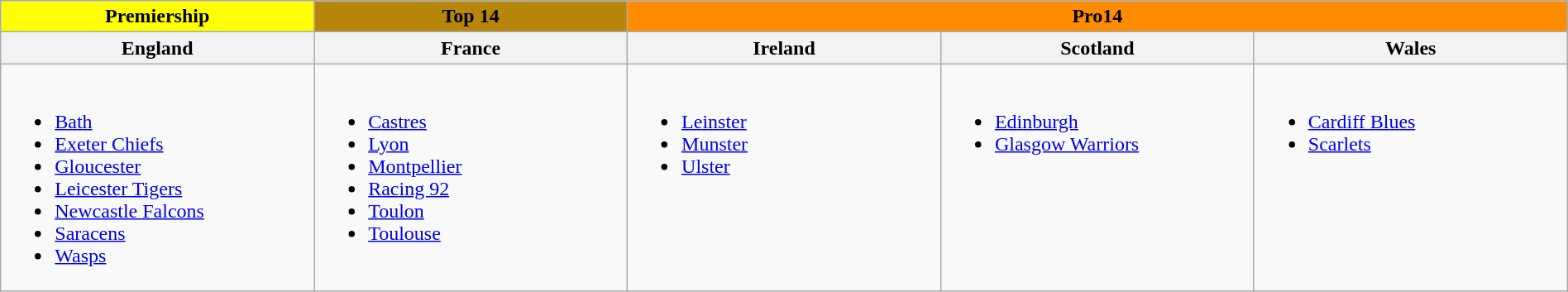<table class="wikitable" style="width:100%;">
<tr>
<th style="background: #ffff00;">Premiership</th>
<th style="background: #b8860b;">Top 14</th>
<th colspan="4" style="background: #ff8c00;">Pro14</th>
</tr>
<tr>
<th width=10%> England</th>
<th width=10%> France</th>
<th width=10%> Ireland</th>
<th width=10%> Scotland</th>
<th width=10%> Wales</th>
</tr>
<tr valign=top>
<td><br><ul><li><a href='#'>Bath</a></li><li><a href='#'>Exeter Chiefs</a></li><li><a href='#'>Gloucester</a></li><li><a href='#'>Leicester Tigers</a></li><li><a href='#'>Newcastle Falcons</a></li><li><a href='#'>Saracens</a></li><li><a href='#'>Wasps</a></li></ul></td>
<td><br><ul><li><a href='#'>Castres</a></li><li><a href='#'>Lyon</a></li><li><a href='#'>Montpellier</a></li><li><a href='#'>Racing 92</a></li><li><a href='#'>Toulon</a></li><li><a href='#'>Toulouse</a></li></ul></td>
<td><br><ul><li><a href='#'>Leinster</a></li><li><a href='#'>Munster</a></li><li><a href='#'>Ulster</a></li></ul></td>
<td><br><ul><li><a href='#'>Edinburgh</a></li><li><a href='#'>Glasgow Warriors</a></li></ul></td>
<td><br><ul><li><a href='#'>Cardiff Blues</a></li><li><a href='#'>Scarlets</a></li></ul></td>
</tr>
</table>
